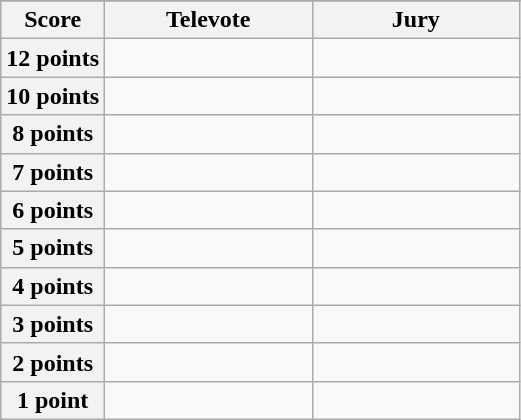<table class="wikitable">
<tr>
</tr>
<tr>
<th scope="col" width="20%">Score</th>
<th scope="col" width="40%">Televote</th>
<th scope="col" width="40%">Jury</th>
</tr>
<tr>
<th scope="row">12 points</th>
<td></td>
<td></td>
</tr>
<tr>
<th scope="row">10 points</th>
<td></td>
<td></td>
</tr>
<tr>
<th scope="row">8 points</th>
<td></td>
<td></td>
</tr>
<tr>
<th scope="row">7 points</th>
<td></td>
<td></td>
</tr>
<tr>
<th scope="row">6 points</th>
<td></td>
<td></td>
</tr>
<tr>
<th scope="row">5 points</th>
<td></td>
<td></td>
</tr>
<tr>
<th scope="row">4 points</th>
<td></td>
<td></td>
</tr>
<tr>
<th scope="row">3 points</th>
<td></td>
<td></td>
</tr>
<tr>
<th scope="row">2 points</th>
<td></td>
<td></td>
</tr>
<tr>
<th scope="row">1 point</th>
<td></td>
<td></td>
</tr>
</table>
